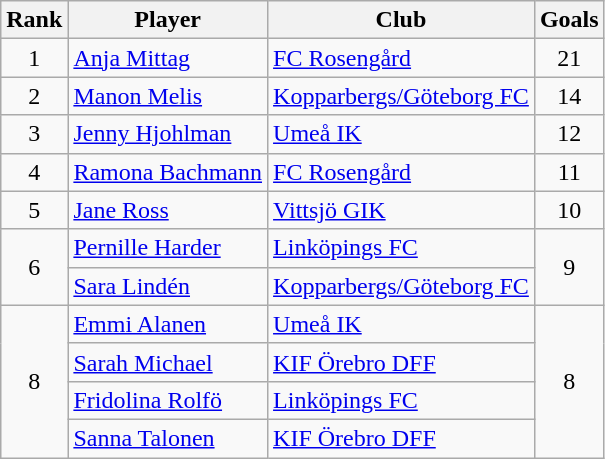<table class="wikitable" style="text-align:center">
<tr>
<th>Rank</th>
<th>Player</th>
<th>Club</th>
<th>Goals</th>
</tr>
<tr>
<td>1</td>
<td align="left"> <a href='#'>Anja Mittag</a></td>
<td align="left"><a href='#'>FC Rosengård</a></td>
<td>21</td>
</tr>
<tr>
<td>2</td>
<td align="left"> <a href='#'>Manon Melis</a></td>
<td align="left"><a href='#'>Kopparbergs/Göteborg FC</a></td>
<td>14</td>
</tr>
<tr>
<td>3</td>
<td align="left"> <a href='#'>Jenny Hjohlman</a></td>
<td align="left"><a href='#'>Umeå IK</a></td>
<td>12</td>
</tr>
<tr>
<td>4</td>
<td align="left"> <a href='#'>Ramona Bachmann</a></td>
<td align="left"><a href='#'>FC Rosengård</a></td>
<td>11</td>
</tr>
<tr>
<td>5</td>
<td align="left"> <a href='#'>Jane Ross</a></td>
<td align="left"><a href='#'>Vittsjö GIK</a></td>
<td>10</td>
</tr>
<tr>
<td rowspan=2>6</td>
<td align="left"> <a href='#'>Pernille Harder</a></td>
<td align="left"><a href='#'>Linköpings FC</a></td>
<td rowspan=2>9</td>
</tr>
<tr>
<td align="left"> <a href='#'>Sara Lindén</a></td>
<td align="left"><a href='#'>Kopparbergs/Göteborg FC</a></td>
</tr>
<tr>
<td rowspan=4>8</td>
<td align="left"> <a href='#'>Emmi Alanen</a></td>
<td align="left"><a href='#'>Umeå IK</a></td>
<td rowspan=4>8</td>
</tr>
<tr>
<td align="left"> <a href='#'>Sarah Michael</a></td>
<td align="left"><a href='#'>KIF Örebro DFF</a></td>
</tr>
<tr>
<td align="left"> <a href='#'>Fridolina Rolfö</a></td>
<td align="left"><a href='#'>Linköpings FC</a></td>
</tr>
<tr>
<td align="left"> <a href='#'>Sanna Talonen</a></td>
<td align="left"><a href='#'>KIF Örebro DFF</a></td>
</tr>
</table>
